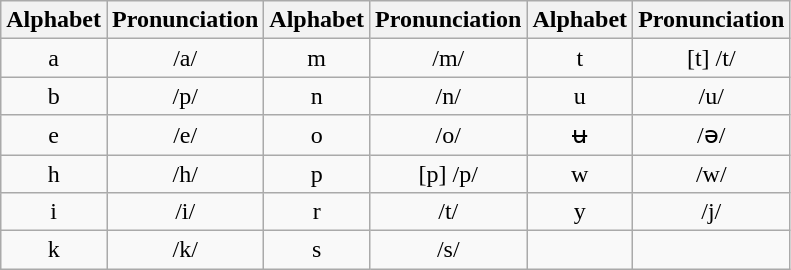<table class="wikitable" style="text-align:center;">
<tr>
<th>Alphabet</th>
<th>Pronunciation</th>
<th>Alphabet</th>
<th>Pronunciation</th>
<th>Alphabet</th>
<th>Pronunciation</th>
</tr>
<tr>
<td>a</td>
<td>/a/</td>
<td>m</td>
<td>/m/</td>
<td>t</td>
<td>[t] /t/</td>
</tr>
<tr>
<td>b</td>
<td> /p/</td>
<td>n</td>
<td>/n/</td>
<td>u</td>
<td>/u/</td>
</tr>
<tr>
<td>e</td>
<td>/e/</td>
<td>o</td>
<td>/o/</td>
<td>ʉ</td>
<td>/ə/</td>
</tr>
<tr>
<td>h</td>
<td>/h/</td>
<td>p</td>
<td>[p] /p/</td>
<td>w</td>
<td>/w/</td>
</tr>
<tr>
<td>i</td>
<td>/i/</td>
<td>r</td>
<td> /t/</td>
<td>y</td>
<td>/j/</td>
</tr>
<tr>
<td>k</td>
<td>/k/</td>
<td>s</td>
<td>/s/</td>
<td></td>
<td></td>
</tr>
</table>
